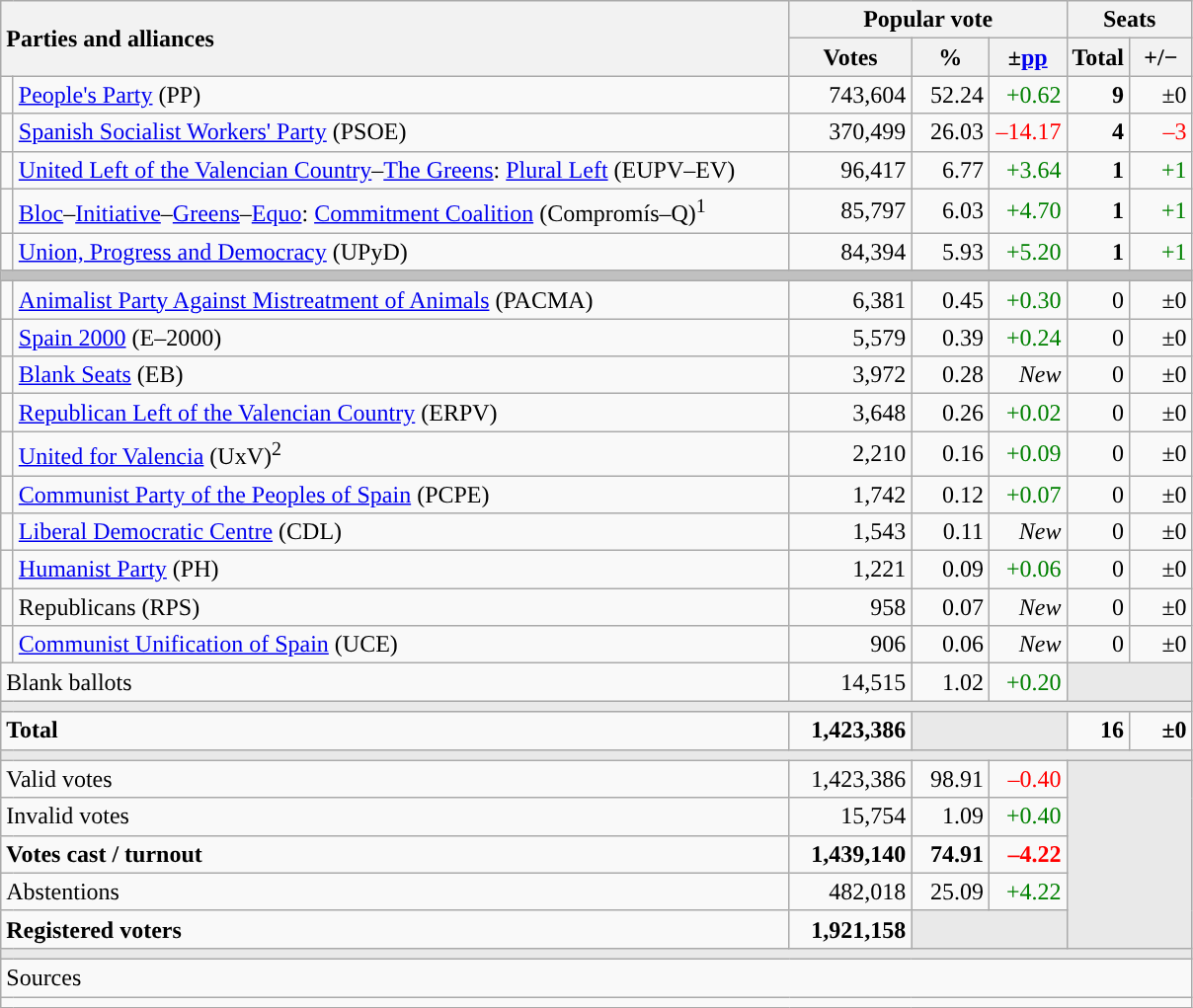<table class="wikitable" style="text-align:right;">
<tr>
<th style="text-align:left;" rowspan="2" colspan="2" width="525">Parties and alliances</th>
<th colspan="3">Popular vote</th>
<th colspan="2">Seats</th>
</tr>
<tr>
<th width="75">Votes</th>
<th width="45">%</th>
<th width="45">±<a href='#'>pp</a></th>
<th width="35">Total</th>
<th width="35">+/−</th>
</tr>
<tr>
<td width="1" style="color:inherit;background:"></td>
<td align="left"><a href='#'>People's Party</a> (PP)</td>
<td>743,604</td>
<td>52.24</td>
<td style="color:green;">+0.62</td>
<td><strong>9</strong></td>
<td>±0</td>
</tr>
<tr>
<td style="color:inherit;background:"></td>
<td align="left"><a href='#'>Spanish Socialist Workers' Party</a> (PSOE)</td>
<td>370,499</td>
<td>26.03</td>
<td style="color:red;">–14.17</td>
<td><strong>4</strong></td>
<td style="color:red;">–3</td>
</tr>
<tr>
<td style="color:inherit;background:"></td>
<td align="left"><a href='#'>United Left of the Valencian Country</a>–<a href='#'>The Greens</a>: <a href='#'>Plural Left</a> (EUPV–EV)</td>
<td>96,417</td>
<td>6.77</td>
<td style="color:green;">+3.64</td>
<td><strong>1</strong></td>
<td style="color:green;">+1</td>
</tr>
<tr>
<td style="color:inherit;background:"></td>
<td align="left"><a href='#'>Bloc</a>–<a href='#'>Initiative</a>–<a href='#'>Greens</a>–<a href='#'>Equo</a>: <a href='#'>Commitment Coalition</a> (Compromís–Q)<sup>1</sup></td>
<td>85,797</td>
<td>6.03</td>
<td style="color:green;">+4.70</td>
<td><strong>1</strong></td>
<td style="color:green;">+1</td>
</tr>
<tr>
<td style="color:inherit;background:"></td>
<td align="left"><a href='#'>Union, Progress and Democracy</a> (UPyD)</td>
<td>84,394</td>
<td>5.93</td>
<td style="color:green;">+5.20</td>
<td><strong>1</strong></td>
<td style="color:green;">+1</td>
</tr>
<tr>
<td colspan="7" bgcolor="#C0C0C0"></td>
</tr>
<tr>
<td style="color:inherit;background:"></td>
<td align="left"><a href='#'>Animalist Party Against Mistreatment of Animals</a> (PACMA)</td>
<td>6,381</td>
<td>0.45</td>
<td style="color:green;">+0.30</td>
<td>0</td>
<td>±0</td>
</tr>
<tr>
<td style="color:inherit;background:"></td>
<td align="left"><a href='#'>Spain 2000</a> (E–2000)</td>
<td>5,579</td>
<td>0.39</td>
<td style="color:green;">+0.24</td>
<td>0</td>
<td>±0</td>
</tr>
<tr>
<td style="color:inherit;background:"></td>
<td align="left"><a href='#'>Blank Seats</a> (EB)</td>
<td>3,972</td>
<td>0.28</td>
<td><em>New</em></td>
<td>0</td>
<td>±0</td>
</tr>
<tr>
<td style="color:inherit;background:"></td>
<td align="left"><a href='#'>Republican Left of the Valencian Country</a> (ERPV)</td>
<td>3,648</td>
<td>0.26</td>
<td style="color:green;">+0.02</td>
<td>0</td>
<td>±0</td>
</tr>
<tr>
<td style="color:inherit;background:"></td>
<td align="left"><a href='#'>United for Valencia</a> (UxV)<sup>2</sup></td>
<td>2,210</td>
<td>0.16</td>
<td style="color:green;">+0.09</td>
<td>0</td>
<td>±0</td>
</tr>
<tr>
<td style="color:inherit;background:"></td>
<td align="left"><a href='#'>Communist Party of the Peoples of Spain</a> (PCPE)</td>
<td>1,742</td>
<td>0.12</td>
<td style="color:green;">+0.07</td>
<td>0</td>
<td>±0</td>
</tr>
<tr>
<td style="color:inherit;background:"></td>
<td align="left"><a href='#'>Liberal Democratic Centre</a> (CDL)</td>
<td>1,543</td>
<td>0.11</td>
<td><em>New</em></td>
<td>0</td>
<td>±0</td>
</tr>
<tr>
<td style="color:inherit;background:"></td>
<td align="left"><a href='#'>Humanist Party</a> (PH)</td>
<td>1,221</td>
<td>0.09</td>
<td style="color:green;">+0.06</td>
<td>0</td>
<td>±0</td>
</tr>
<tr>
<td style="color:inherit;background:"></td>
<td align="left">Republicans (RPS)</td>
<td>958</td>
<td>0.07</td>
<td><em>New</em></td>
<td>0</td>
<td>±0</td>
</tr>
<tr>
<td style="color:inherit;background:"></td>
<td align="left"><a href='#'>Communist Unification of Spain</a> (UCE)</td>
<td>906</td>
<td>0.06</td>
<td><em>New</em></td>
<td>0</td>
<td>±0</td>
</tr>
<tr>
<td align="left" colspan="2">Blank ballots</td>
<td>14,515</td>
<td>1.02</td>
<td style="color:green;">+0.20</td>
<td bgcolor="#E9E9E9" colspan="2"></td>
</tr>
<tr>
<td colspan="7" bgcolor="#E9E9E9"></td>
</tr>
<tr style="font-weight:bold;">
<td align="left" colspan="2">Total</td>
<td>1,423,386</td>
<td bgcolor="#E9E9E9" colspan="2"></td>
<td>16</td>
<td>±0</td>
</tr>
<tr>
<td colspan="7" bgcolor="#E9E9E9"></td>
</tr>
<tr>
<td align="left" colspan="2">Valid votes</td>
<td>1,423,386</td>
<td>98.91</td>
<td style="color:red;">–0.40</td>
<td bgcolor="#E9E9E9" colspan="2" rowspan="5"></td>
</tr>
<tr>
<td align="left" colspan="2">Invalid votes</td>
<td>15,754</td>
<td>1.09</td>
<td style="color:green;">+0.40</td>
</tr>
<tr style="font-weight:bold;">
<td align="left" colspan="2">Votes cast / turnout</td>
<td>1,439,140</td>
<td>74.91</td>
<td style="color:red;">–4.22</td>
</tr>
<tr>
<td align="left" colspan="2">Abstentions</td>
<td>482,018</td>
<td>25.09</td>
<td style="color:green;">+4.22</td>
</tr>
<tr style="font-weight:bold;">
<td align="left" colspan="2">Registered voters</td>
<td>1,921,158</td>
<td bgcolor="#E9E9E9" colspan="2"></td>
</tr>
<tr>
<td colspan="7" bgcolor="#E9E9E9"></td>
</tr>
<tr>
<td align="left" colspan="7">Sources</td>
</tr>
<tr>
<td colspan="7" style="text-align:left; max-width:790px;"></td>
</tr>
</table>
